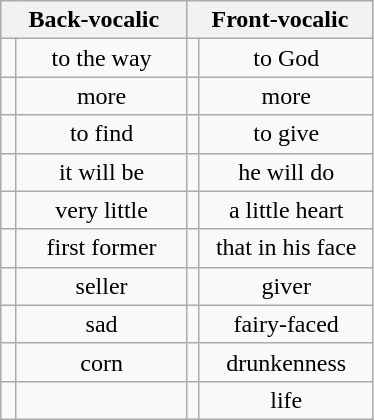<table class="wikitable sortable" style="text-align: center">
<tr>
<th colspan="2" style="width: 50%;">Back-vocalic</th>
<th colspan="2" style="width: 50%;">Front-vocalic</th>
</tr>
<tr>
<td></td>
<td>to the way</td>
<td></td>
<td>to God</td>
</tr>
<tr>
<td></td>
<td>more</td>
<td></td>
<td>more</td>
</tr>
<tr>
<td></td>
<td>to find</td>
<td></td>
<td>to give</td>
</tr>
<tr>
<td></td>
<td>it will be</td>
<td></td>
<td>he will do</td>
</tr>
<tr>
<td></td>
<td>very little</td>
<td></td>
<td>a little heart</td>
</tr>
<tr>
<td></td>
<td>first former</td>
<td></td>
<td>that in his face</td>
</tr>
<tr>
<td></td>
<td>seller</td>
<td></td>
<td>giver</td>
</tr>
<tr>
<td></td>
<td>sad</td>
<td></td>
<td>fairy-faced</td>
</tr>
<tr>
<td></td>
<td>corn</td>
<td></td>
<td>drunkenness</td>
</tr>
<tr>
<td></td>
<td></td>
<td></td>
<td>life</td>
</tr>
</table>
